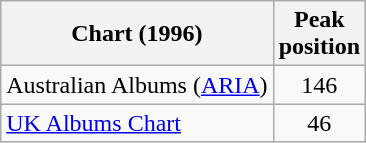<table class="wikitable">
<tr>
<th>Chart (1996)</th>
<th>Peak<br>position</th>
</tr>
<tr>
<td>Australian Albums (<a href='#'>ARIA</a>)</td>
<td align="center">146</td>
</tr>
<tr>
<td><a href='#'>UK Albums Chart</a></td>
<td style="text-align:center;">46</td>
</tr>
</table>
